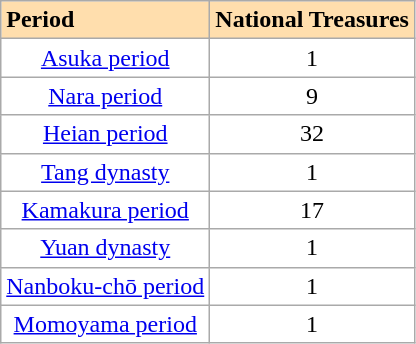<table class="wikitable" style="text-align:center; background:#fff; float:left;">
<tr>
<th style="text-align:left; background:#ffdead;">Period</th>
<th style="text-align:left; background:#ffdead;">National Treasures</th>
</tr>
<tr>
<td><a href='#'>Asuka period</a></td>
<td>1</td>
</tr>
<tr>
<td><a href='#'>Nara period</a></td>
<td>9</td>
</tr>
<tr>
<td><a href='#'>Heian period</a></td>
<td>32</td>
</tr>
<tr>
<td><a href='#'>Tang dynasty</a></td>
<td>1</td>
</tr>
<tr>
<td><a href='#'>Kamakura period</a></td>
<td>17</td>
</tr>
<tr>
<td><a href='#'>Yuan dynasty</a></td>
<td>1</td>
</tr>
<tr>
<td><a href='#'>Nanboku-chō period</a></td>
<td>1</td>
</tr>
<tr>
<td><a href='#'>Momoyama period</a></td>
<td>1</td>
</tr>
</table>
